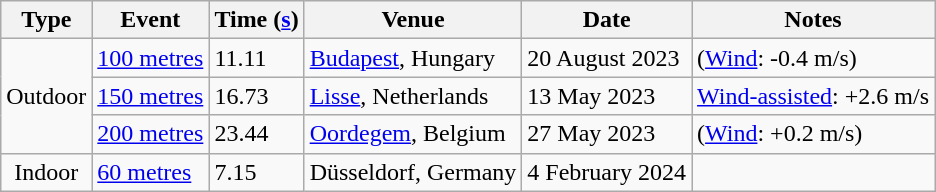<table class="wikitable plainrowheaders">
<tr>
<th scope="col">Type</th>
<th scope="col">Event</th>
<th scope="col">Time (<a href='#'>s</a>)</th>
<th scope="col">Venue</th>
<th scope="col">Date</th>
<th scope="col">Notes</th>
</tr>
<tr>
<td rowspan="3" style="text-align:center;">Outdoor</td>
<td><a href='#'>100&nbsp;metres</a></td>
<td>11.11</td>
<td><a href='#'>Budapest</a>, Hungary</td>
<td>20 August 2023</td>
<td>(<a href='#'>Wind</a>: -0.4 m/s)</td>
</tr>
<tr>
<td><a href='#'>150&nbsp;metres</a></td>
<td>16.73 </td>
<td><a href='#'>Lisse</a>, Netherlands</td>
<td>13 May 2023</td>
<td><a href='#'>Wind-assisted</a>: +2.6 m/s</td>
</tr>
<tr>
<td><a href='#'>200&nbsp;metres</a></td>
<td>23.44</td>
<td><a href='#'>Oordegem</a>, Belgium</td>
<td>27 May 2023</td>
<td>(<a href='#'>Wind</a>: +0.2 m/s)</td>
</tr>
<tr>
<td style="text-align:center;">Indoor</td>
<td><a href='#'>60&nbsp;metres</a></td>
<td>7.15 </td>
<td>Düsseldorf, Germany</td>
<td>4 February 2024</td>
<td></td>
</tr>
</table>
